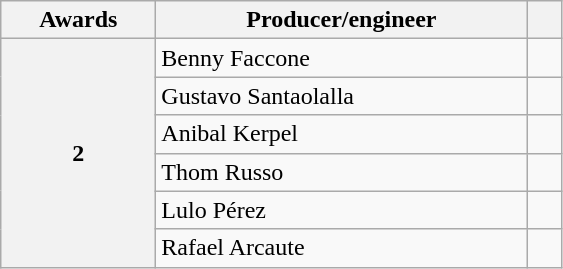<table class="wikitable plainrowheaders">
<tr>
<th scope="col" style="width:6em;">Awards</th>
<th scope="col" style="width:15em;">Producer/engineer</th>
<th scope="col" style="width:1em;"></th>
</tr>
<tr>
<th scope="row" style="text-align:center" rowspan="6">2</th>
<td>Benny Faccone</td>
<td></td>
</tr>
<tr>
<td>Gustavo Santaolalla</td>
<td></td>
</tr>
<tr>
<td>Anibal Kerpel</td>
<td></td>
</tr>
<tr>
<td>Thom Russo</td>
<td></td>
</tr>
<tr>
<td>Lulo Pérez</td>
<td></td>
</tr>
<tr>
<td>Rafael Arcaute</td>
<td></td>
</tr>
</table>
